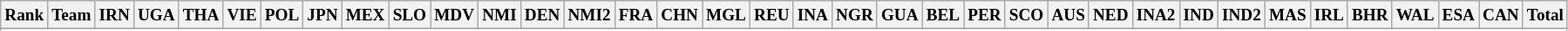<table class="wikitable" style="font-size:80%; text-align:center">
<tr>
<th>Rank</th>
<th>Team</th>
<th>IRN</th>
<th>UGA</th>
<th>THA</th>
<th>VIE</th>
<th>POL</th>
<th>JPN</th>
<th>MEX</th>
<th>SLO</th>
<th>MDV</th>
<th>NMI</th>
<th>DEN</th>
<th>NMI2</th>
<th>FRA</th>
<th>CHN</th>
<th>MGL</th>
<th>REU</th>
<th>INA</th>
<th>NGR</th>
<th>GUA</th>
<th>BEL</th>
<th>PER</th>
<th>SCO</th>
<th>AUS</th>
<th>NED</th>
<th>INA2</th>
<th>IND</th>
<th>IND2</th>
<th>MAS</th>
<th>IRL</th>
<th>BHR</th>
<th>WAL</th>
<th>ESA</th>
<th>CAN</th>
<th>Total</th>
</tr>
<tr>
</tr>
<tr>
</tr>
<tr>
</tr>
<tr>
</tr>
<tr>
</tr>
<tr>
</tr>
<tr>
</tr>
<tr>
</tr>
<tr>
</tr>
<tr>
</tr>
<tr>
</tr>
<tr>
</tr>
<tr>
</tr>
<tr>
</tr>
<tr>
</tr>
<tr>
</tr>
<tr>
</tr>
<tr>
</tr>
<tr>
</tr>
<tr>
</tr>
<tr>
</tr>
<tr>
</tr>
<tr>
</tr>
<tr>
</tr>
<tr>
</tr>
<tr>
</tr>
<tr>
</tr>
<tr>
</tr>
<tr>
</tr>
<tr>
</tr>
<tr>
</tr>
</table>
